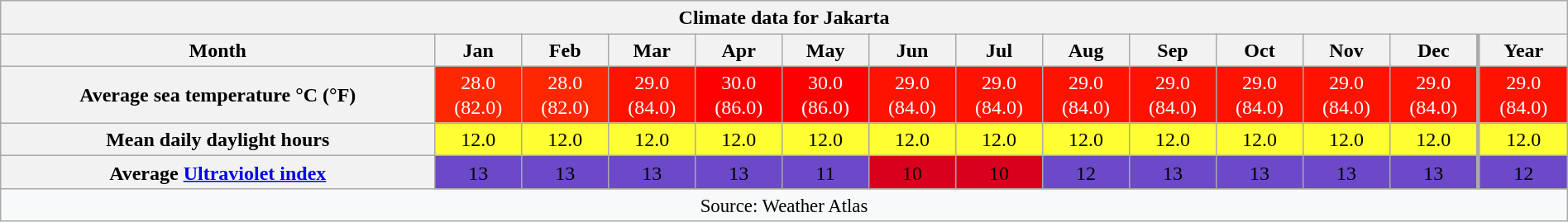<table style="width:100%;text-align:center;line-height:1.2em;margin-left:auto;margin-right:auto" class="wikitable mw-collapsible">
<tr>
<th Colspan=14>Climate data for Jakarta</th>
</tr>
<tr>
<th>Month</th>
<th>Jan</th>
<th>Feb</th>
<th>Mar</th>
<th>Apr</th>
<th>May</th>
<th>Jun</th>
<th>Jul</th>
<th>Aug</th>
<th>Sep</th>
<th>Oct</th>
<th>Nov</th>
<th>Dec</th>
<th style="border-left-width:medium">Year</th>
</tr>
<tr>
<th>Average sea temperature °C (°F)</th>
<td style="background:#FF2700;color:#FFFFFF;">28.0<br>(82.0)</td>
<td style="background:#FF2700;color:#FFFFFF;">28.0<br>(82.0)</td>
<td style="background:#FF1300;color:#FFFFFF;">29.0<br>(84.0)</td>
<td style="background:#FF0000;color:#FFFFFF;">30.0<br>(86.0)</td>
<td style="background:#FF0000;color:#FFFFFF;">30.0<br>(86.0)</td>
<td style="background:#FF1300;color:#FFFFFF;">29.0<br>(84.0)</td>
<td style="background:#FF1300;color:#FFFFFF;">29.0<br>(84.0)</td>
<td style="background:#FF1300;color:#FFFFFF;">29.0<br>(84.0)</td>
<td style="background:#FF1300;color:#FFFFFF;">29.0<br>(84.0)</td>
<td style="background:#FF1300;color:#FFFFFF;">29.0<br>(84.0)</td>
<td style="background:#FF1300;color:#FFFFFF;">29.0<br>(84.0)</td>
<td style="background:#FF1300;color:#FFFFFF;">29.0<br>(84.0)</td>
<td style="background:#FF1300;color:#FFFFFF;border-left-width:medium">29.0<br>(84.0)</td>
</tr>
<tr>
<th>Mean daily daylight hours</th>
<td style="background:#FFFF33;color:#000000;">12.0</td>
<td style="background:#FFFF33;color:#000000;">12.0</td>
<td style="background:#FFFF33;color:#000000;">12.0</td>
<td style="background:#FFFF33;color:#000000;">12.0</td>
<td style="background:#FFFF33;color:#000000;">12.0</td>
<td style="background:#FFFF33;color:#000000;">12.0</td>
<td style="background:#FFFF33;color:#000000;">12.0</td>
<td style="background:#FFFF33;color:#000000;">12.0</td>
<td style="background:#FFFF33;color:#000000;">12.0</td>
<td style="background:#FFFF33;color:#000000;">12.0</td>
<td style="background:#FFFF33;color:#000000;">12.0</td>
<td style="background:#FFFF33;color:#000000;">12.0</td>
<td style="background:#FFFF33;color:#000000;border-left-width:medium">12.0</td>
</tr>
<tr>
<th>Average <a href='#'>Ultraviolet index</a></th>
<td style="background:#6b49c8;color:#000000;">13</td>
<td style="background:#6b49c8;color:#000000;">13</td>
<td style="background:#6b49c8;color:#000000;">13</td>
<td style="background:#6b49c8;color:#000000;">13</td>
<td style="background:#6b49c8;color:#000000;">11</td>
<td style="background:#d8001d;color:#000000;">10</td>
<td style="background:#d8001d;color:#000000;">10</td>
<td style="background:#6b49c8;color:#000000;">12</td>
<td style="background:#6b49c8;color:#000000;">13</td>
<td style="background:#6b49c8;color:#000000;">13</td>
<td style="background:#6b49c8;color:#000000;">13</td>
<td style="background:#6b49c8;color:#000000;">13</td>
<td style="background:#6b49c8;color:#000000;border-left-width:medium">12</td>
</tr>
<tr>
<th Colspan=14 style="background:#f8f9fa;font-weight:normal;font-size:95%;">Source: Weather Atlas</th>
</tr>
</table>
